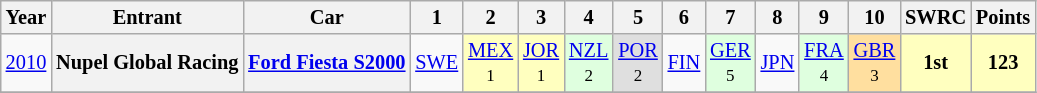<table class="wikitable" border="1" style="text-align:center; font-size:85%;">
<tr>
<th>Year</th>
<th>Entrant</th>
<th>Car</th>
<th>1</th>
<th>2</th>
<th>3</th>
<th>4</th>
<th>5</th>
<th>6</th>
<th>7</th>
<th>8</th>
<th>9</th>
<th>10</th>
<th>SWRC</th>
<th>Points</th>
</tr>
<tr>
<td><a href='#'>2010</a></td>
<th nowrap>Nupel Global Racing</th>
<th nowrap><a href='#'>Ford Fiesta S2000</a></th>
<td><a href='#'>SWE</a></td>
<td style="background:#FFFFBF;"><a href='#'>MEX</a><br><small>1</small></td>
<td style="background:#FFFFBF;"><a href='#'>JOR</a><br><small>1</small></td>
<td style="background:#DFFFDF;"><a href='#'>NZL</a><br><small>2</small></td>
<td style="background:#DFDFDF;"><a href='#'>POR</a><br><small>2</small></td>
<td><a href='#'>FIN</a></td>
<td style="background:#DFFFDF;"><a href='#'>GER</a><br><small>5</small></td>
<td><a href='#'>JPN</a></td>
<td style="background:#DFFFDF;"><a href='#'>FRA</a><br><small>4</small></td>
<td style="background:#FFDF9F;"><a href='#'>GBR</a><br><small>3</small></td>
<td style="background:#FFFFBF;"><strong>1st</strong></td>
<td style="background:#FFFFBF;"><strong>123</strong></td>
</tr>
<tr>
</tr>
</table>
